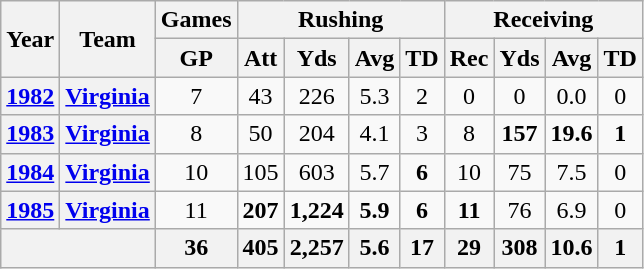<table class="wikitable" style="text-align:center;">
<tr>
<th rowspan="2">Year</th>
<th rowspan="2">Team</th>
<th colspan="1">Games</th>
<th colspan="4">Rushing</th>
<th colspan="4">Receiving</th>
</tr>
<tr>
<th>GP</th>
<th>Att</th>
<th>Yds</th>
<th>Avg</th>
<th>TD</th>
<th>Rec</th>
<th>Yds</th>
<th>Avg</th>
<th>TD</th>
</tr>
<tr>
<th><a href='#'>1982</a></th>
<th><a href='#'>Virginia</a></th>
<td>7</td>
<td>43</td>
<td>226</td>
<td>5.3</td>
<td>2</td>
<td>0</td>
<td>0</td>
<td>0.0</td>
<td>0</td>
</tr>
<tr>
<th><a href='#'>1983</a></th>
<th><a href='#'>Virginia</a></th>
<td>8</td>
<td>50</td>
<td>204</td>
<td>4.1</td>
<td>3</td>
<td>8</td>
<td><strong>157</strong></td>
<td><strong>19.6</strong></td>
<td><strong>1</strong></td>
</tr>
<tr>
<th><a href='#'>1984</a></th>
<th><a href='#'>Virginia</a></th>
<td>10</td>
<td>105</td>
<td>603</td>
<td>5.7</td>
<td><strong>6</strong></td>
<td>10</td>
<td>75</td>
<td>7.5</td>
<td>0</td>
</tr>
<tr>
<th><a href='#'>1985</a></th>
<th><a href='#'>Virginia</a></th>
<td>11</td>
<td><strong>207</strong></td>
<td><strong>1,224</strong></td>
<td><strong>5.9</strong></td>
<td><strong>6</strong></td>
<td><strong>11</strong></td>
<td>76</td>
<td>6.9</td>
<td>0</td>
</tr>
<tr>
<th colspan="2"></th>
<th>36</th>
<th>405</th>
<th>2,257</th>
<th>5.6</th>
<th>17</th>
<th>29</th>
<th>308</th>
<th>10.6</th>
<th>1</th>
</tr>
</table>
